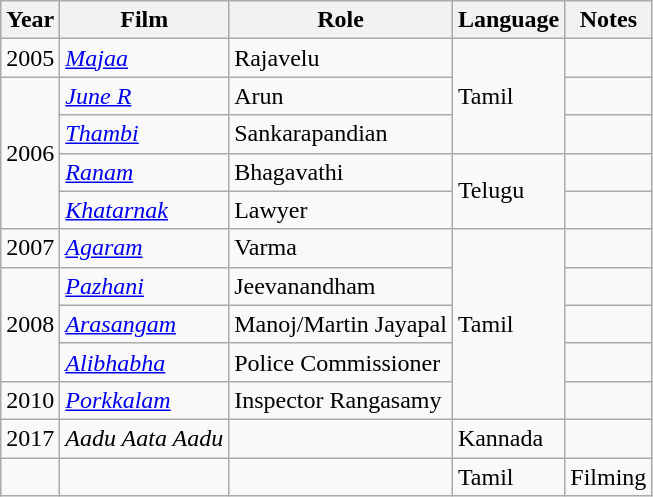<table class="wikitable sortable">
<tr>
<th>Year</th>
<th>Film</th>
<th>Role</th>
<th>Language</th>
<th>Notes</th>
</tr>
<tr>
<td>2005</td>
<td><em><a href='#'>Majaa</a></em></td>
<td>Rajavelu</td>
<td rowspan="3">Tamil</td>
<td></td>
</tr>
<tr>
<td rowspan="4">2006</td>
<td><em><a href='#'>June R</a></em></td>
<td>Arun</td>
<td></td>
</tr>
<tr>
<td><em><a href='#'>Thambi</a></em></td>
<td>Sankarapandian</td>
<td></td>
</tr>
<tr>
<td><a href='#'><em>Ranam</em></a></td>
<td>Bhagavathi</td>
<td rowspan="2">Telugu</td>
<td></td>
</tr>
<tr>
<td><a href='#'><em>Khatarnak</em></a></td>
<td>Lawyer</td>
<td></td>
</tr>
<tr>
<td>2007</td>
<td><em><a href='#'>Agaram</a></em></td>
<td>Varma</td>
<td rowspan="5">Tamil</td>
<td></td>
</tr>
<tr>
<td rowspan="3">2008</td>
<td><em><a href='#'>Pazhani</a></em></td>
<td>Jeevanandham</td>
<td></td>
</tr>
<tr>
<td><em><a href='#'>Arasangam</a></em></td>
<td>Manoj/Martin Jayapal</td>
<td></td>
</tr>
<tr>
<td><em><a href='#'>Alibhabha</a></em></td>
<td>Police Commissioner</td>
<td></td>
</tr>
<tr>
<td>2010</td>
<td><em><a href='#'>Porkkalam</a></em></td>
<td>Inspector Rangasamy</td>
<td></td>
</tr>
<tr>
<td>2017</td>
<td><em>Aadu Aata Aadu</em></td>
<td></td>
<td>Kannada</td>
<td></td>
</tr>
<tr>
<td></td>
<td></td>
<td></td>
<td>Tamil</td>
<td>Filming</td>
</tr>
</table>
